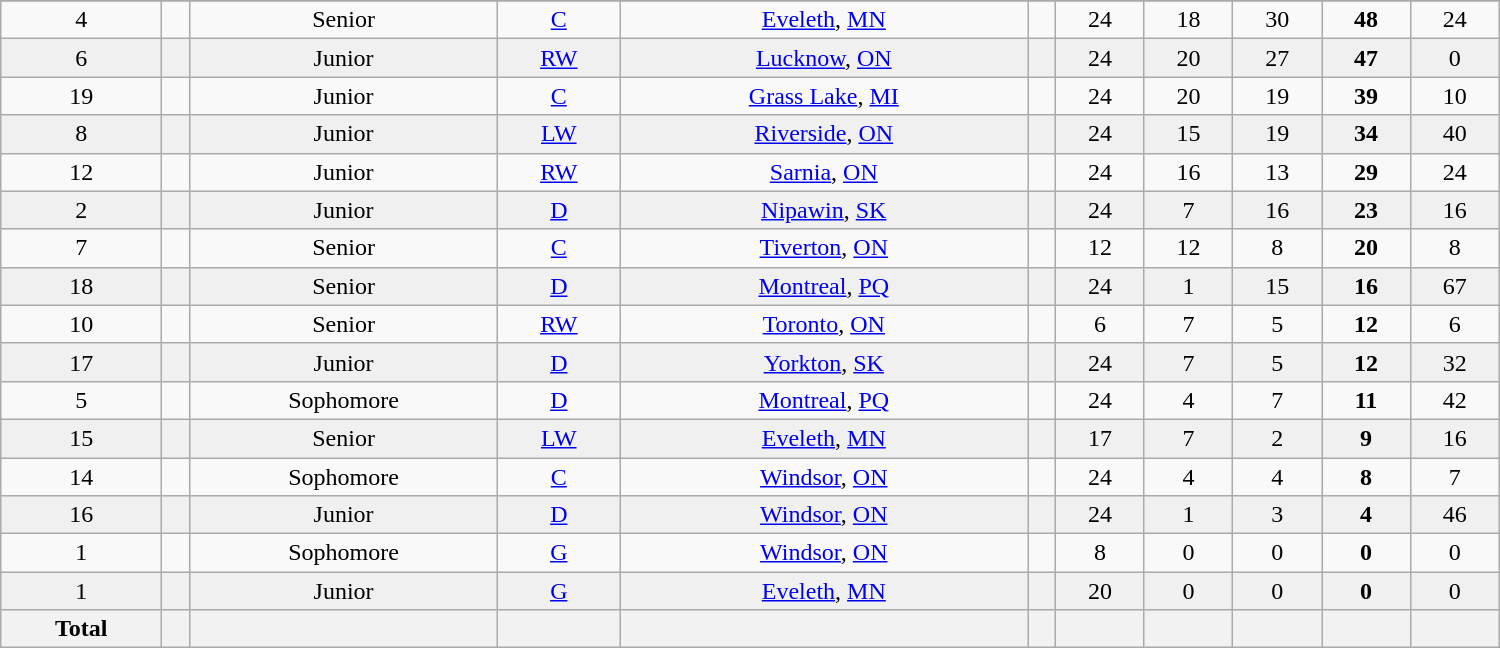<table class="wikitable sortable" width ="1000">
<tr align="center">
</tr>
<tr align="center" bgcolor="">
<td>4</td>
<td></td>
<td>Senior</td>
<td><a href='#'>C</a></td>
<td><a href='#'>Eveleth</a>, <a href='#'>MN</a></td>
<td></td>
<td>24</td>
<td>18</td>
<td>30</td>
<td><strong>48</strong></td>
<td>24</td>
</tr>
<tr align="center" bgcolor="f0f0f0">
<td>6</td>
<td></td>
<td>Junior</td>
<td><a href='#'>RW</a></td>
<td><a href='#'>Lucknow</a>, <a href='#'>ON</a></td>
<td></td>
<td>24</td>
<td>20</td>
<td>27</td>
<td><strong>47</strong></td>
<td>0</td>
</tr>
<tr align="center" bgcolor="">
<td>19</td>
<td></td>
<td>Junior</td>
<td><a href='#'>C</a></td>
<td><a href='#'>Grass Lake</a>, <a href='#'>MI</a></td>
<td></td>
<td>24</td>
<td>20</td>
<td>19</td>
<td><strong>39</strong></td>
<td>10</td>
</tr>
<tr align="center" bgcolor="f0f0f0">
<td>8</td>
<td></td>
<td>Junior</td>
<td><a href='#'>LW</a></td>
<td><a href='#'>Riverside</a>, <a href='#'>ON</a></td>
<td></td>
<td>24</td>
<td>15</td>
<td>19</td>
<td><strong>34</strong></td>
<td>40</td>
</tr>
<tr align="center" bgcolor="">
<td>12</td>
<td></td>
<td>Junior</td>
<td><a href='#'>RW</a></td>
<td><a href='#'>Sarnia</a>, <a href='#'>ON</a></td>
<td></td>
<td>24</td>
<td>16</td>
<td>13</td>
<td><strong>29</strong></td>
<td>24</td>
</tr>
<tr align="center" bgcolor="f0f0f0">
<td>2</td>
<td></td>
<td>Junior</td>
<td><a href='#'>D</a></td>
<td><a href='#'>Nipawin</a>, <a href='#'>SK</a></td>
<td></td>
<td>24</td>
<td>7</td>
<td>16</td>
<td><strong>23</strong></td>
<td>16</td>
</tr>
<tr align="center" bgcolor="">
<td>7</td>
<td></td>
<td>Senior</td>
<td><a href='#'>C</a></td>
<td><a href='#'>Tiverton</a>, <a href='#'>ON</a></td>
<td></td>
<td>12</td>
<td>12</td>
<td>8</td>
<td><strong>20</strong></td>
<td>8</td>
</tr>
<tr align="center" bgcolor="f0f0f0">
<td>18</td>
<td></td>
<td>Senior</td>
<td><a href='#'>D</a></td>
<td><a href='#'>Montreal</a>, <a href='#'>PQ</a></td>
<td></td>
<td>24</td>
<td>1</td>
<td>15</td>
<td><strong>16</strong></td>
<td>67</td>
</tr>
<tr align="center" bgcolor="">
<td>10</td>
<td></td>
<td>Senior</td>
<td><a href='#'>RW</a></td>
<td><a href='#'>Toronto</a>, <a href='#'>ON</a></td>
<td></td>
<td>6</td>
<td>7</td>
<td>5</td>
<td><strong>12</strong></td>
<td>6</td>
</tr>
<tr align="center" bgcolor="f0f0f0">
<td>17</td>
<td></td>
<td>Junior</td>
<td><a href='#'>D</a></td>
<td><a href='#'>Yorkton</a>, <a href='#'>SK</a></td>
<td></td>
<td>24</td>
<td>7</td>
<td>5</td>
<td><strong>12</strong></td>
<td>32</td>
</tr>
<tr align="center" bgcolor="">
<td>5</td>
<td></td>
<td>Sophomore</td>
<td><a href='#'>D</a></td>
<td><a href='#'>Montreal</a>, <a href='#'>PQ</a></td>
<td></td>
<td>24</td>
<td>4</td>
<td>7</td>
<td><strong>11</strong></td>
<td>42</td>
</tr>
<tr align="center" bgcolor="f0f0f0">
<td>15</td>
<td></td>
<td>Senior</td>
<td><a href='#'>LW</a></td>
<td><a href='#'>Eveleth</a>, <a href='#'>MN</a></td>
<td></td>
<td>17</td>
<td>7</td>
<td>2</td>
<td><strong>9</strong></td>
<td>16</td>
</tr>
<tr align="center" bgcolor="">
<td>14</td>
<td></td>
<td>Sophomore</td>
<td><a href='#'>C</a></td>
<td><a href='#'>Windsor</a>, <a href='#'>ON</a></td>
<td></td>
<td>24</td>
<td>4</td>
<td>4</td>
<td><strong>8</strong></td>
<td>7</td>
</tr>
<tr align="center" bgcolor="f0f0f0">
<td>16</td>
<td></td>
<td>Junior</td>
<td><a href='#'>D</a></td>
<td><a href='#'>Windsor</a>, <a href='#'>ON</a></td>
<td></td>
<td>24</td>
<td>1</td>
<td>3</td>
<td><strong>4</strong></td>
<td>46</td>
</tr>
<tr align="center" bgcolor="">
<td>1</td>
<td></td>
<td>Sophomore</td>
<td><a href='#'>G</a></td>
<td><a href='#'>Windsor</a>, <a href='#'>ON</a></td>
<td></td>
<td>8</td>
<td>0</td>
<td>0</td>
<td><strong>0</strong></td>
<td>0</td>
</tr>
<tr align="center" bgcolor="f0f0f0">
<td>1</td>
<td></td>
<td>Junior</td>
<td><a href='#'>G</a></td>
<td><a href='#'>Eveleth</a>, <a href='#'>MN</a></td>
<td></td>
<td>20</td>
<td>0</td>
<td>0</td>
<td><strong>0</strong></td>
<td>0</td>
</tr>
<tr align="center" bgcolor="">
<th>Total</th>
<th></th>
<th></th>
<th></th>
<th></th>
<th></th>
<th></th>
<th></th>
<th></th>
<th></th>
<th></th>
</tr>
</table>
